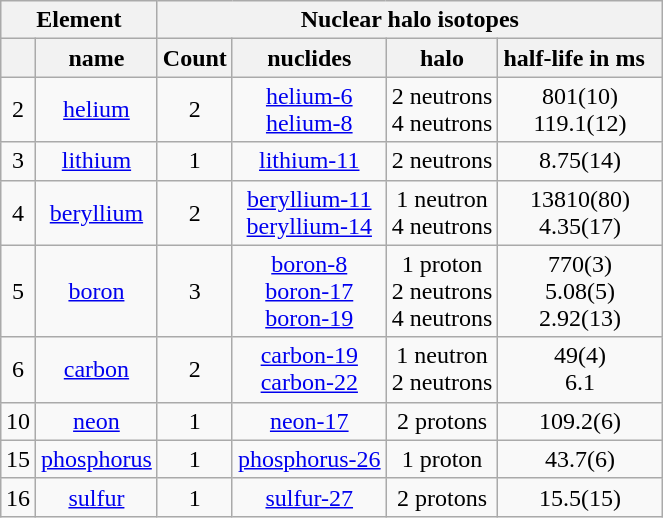<table class="sortable wikitable" border="1" align="right" style="white-space:nowrap">
<tr>
<th colspan=2>Element</th>
<th colspan=4>Nuclear halo isotopes</th>
</tr>
<tr>
<th></th>
<th>name</th>
<th>Count</th>
<th>nuclides</th>
<th>halo</th>
<th>half-life in ms  </th>
</tr>
<tr align="center">
<td>2</td>
<td><a href='#'>helium</a></td>
<td>2</td>
<td><a href='#'>helium-6</a><br><a href='#'>helium-8</a></td>
<td>2 neutrons <br>4 neutrons</td>
<td>801(10)<br>119.1(12)</td>
</tr>
<tr align="center">
<td>3</td>
<td><a href='#'>lithium</a></td>
<td>1</td>
<td><a href='#'>lithium-11</a></td>
<td>2 neutrons</td>
<td>8.75(14)</td>
</tr>
<tr align="center">
<td>4</td>
<td><a href='#'>beryllium</a></td>
<td>2</td>
<td><a href='#'>beryllium-11</a><br><a href='#'>beryllium-14</a></td>
<td>1 neutron<br>4 neutrons</td>
<td>13810(80)<br>4.35(17)</td>
</tr>
<tr align="center">
<td>5</td>
<td><a href='#'>boron</a></td>
<td>3</td>
<td><a href='#'>boron-8</a><br><a href='#'>boron-17</a><br><a href='#'>boron-19</a></td>
<td>1 proton<br>2 neutrons<br>4 neutrons</td>
<td>770(3)<br>5.08(5)<br>2.92(13)</td>
</tr>
<tr align="center">
<td>6</td>
<td><a href='#'>carbon</a></td>
<td>2</td>
<td><a href='#'>carbon-19</a><br><a href='#'>carbon-22</a></td>
<td>1 neutron<br>2 neutrons</td>
<td>49(4)<br>6.1</td>
</tr>
<tr align="center">
<td>10</td>
<td><a href='#'>neon</a></td>
<td>1</td>
<td><a href='#'>neon-17</a></td>
<td>2 protons</td>
<td>109.2(6)</td>
</tr>
<tr align="center">
<td>15</td>
<td><a href='#'>phosphorus</a></td>
<td>1</td>
<td><a href='#'>phosphorus-26</a></td>
<td>1 proton</td>
<td>43.7(6)</td>
</tr>
<tr align="center">
<td>16</td>
<td><a href='#'>sulfur</a></td>
<td>1</td>
<td><a href='#'>sulfur-27</a></td>
<td>2 protons</td>
<td>15.5(15)</td>
</tr>
</table>
